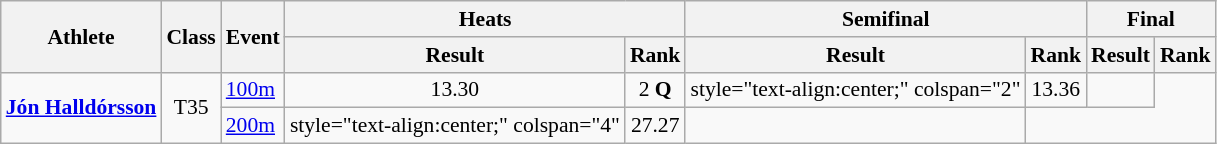<table class=wikitable style="font-size:90%">
<tr>
<th rowspan="2">Athlete</th>
<th rowspan="2">Class</th>
<th rowspan="2">Event</th>
<th colspan="2">Heats</th>
<th colspan="2">Semifinal</th>
<th colspan="2">Final</th>
</tr>
<tr>
<th>Result</th>
<th>Rank</th>
<th>Result</th>
<th>Rank</th>
<th>Result</th>
<th>Rank</th>
</tr>
<tr>
<td rowspan="2"><strong><a href='#'>Jón Halldórsson</a></strong></td>
<td rowspan="2" style="text-align:center;">T35</td>
<td><a href='#'>100m</a></td>
<td style="text-align:center;">13.30</td>
<td style="text-align:center;">2 <strong>Q</strong></td>
<td>style="text-align:center;" colspan="2" </td>
<td style="text-align:center;">13.36</td>
<td style="text-align:center;"></td>
</tr>
<tr>
<td><a href='#'>200m</a></td>
<td>style="text-align:center;" colspan="4" </td>
<td style="text-align:center;">27.27</td>
<td style="text-align:center;"></td>
</tr>
</table>
